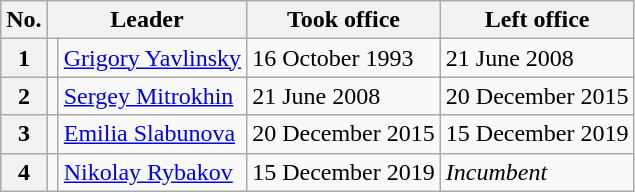<table class="wikitable">
<tr>
<th>No.</th>
<th colspan=2>Leader</th>
<th>Took office</th>
<th>Left office</th>
</tr>
<tr>
<th>1</th>
<td></td>
<td><a href='#'>Grigory Yavlinsky</a></td>
<td>16 October 1993</td>
<td>21 June 2008</td>
</tr>
<tr>
<th>2</th>
<td></td>
<td><a href='#'>Sergey Mitrokhin</a></td>
<td>21 June 2008</td>
<td>20 December 2015</td>
</tr>
<tr>
<th>3</th>
<td></td>
<td><a href='#'>Emilia Slabunova</a></td>
<td>20 December 2015</td>
<td>15 December 2019</td>
</tr>
<tr>
<th>4</th>
<td></td>
<td><a href='#'>Nikolay Rybakov</a></td>
<td>15 December 2019</td>
<td><em>Incumbent</em></td>
</tr>
</table>
